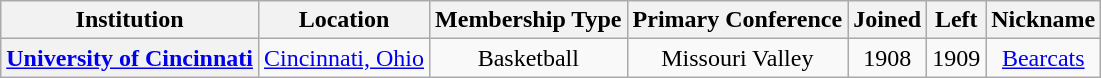<table class="wikitable sortable" style="text-align:center;">
<tr>
<th>Institution</th>
<th>Location<br></th>
<th>Membership Type</th>
<th>Primary Conference</th>
<th>Joined</th>
<th>Left</th>
<th>Nickname</th>
</tr>
<tr>
<th><a href='#'>University of Cincinnati</a></th>
<td><a href='#'>Cincinnati, Ohio</a><br></td>
<td>Basketball</td>
<td>Missouri Valley</td>
<td>1908</td>
<td>1909</td>
<td><a href='#'>Bearcats</a></td>
</tr>
</table>
